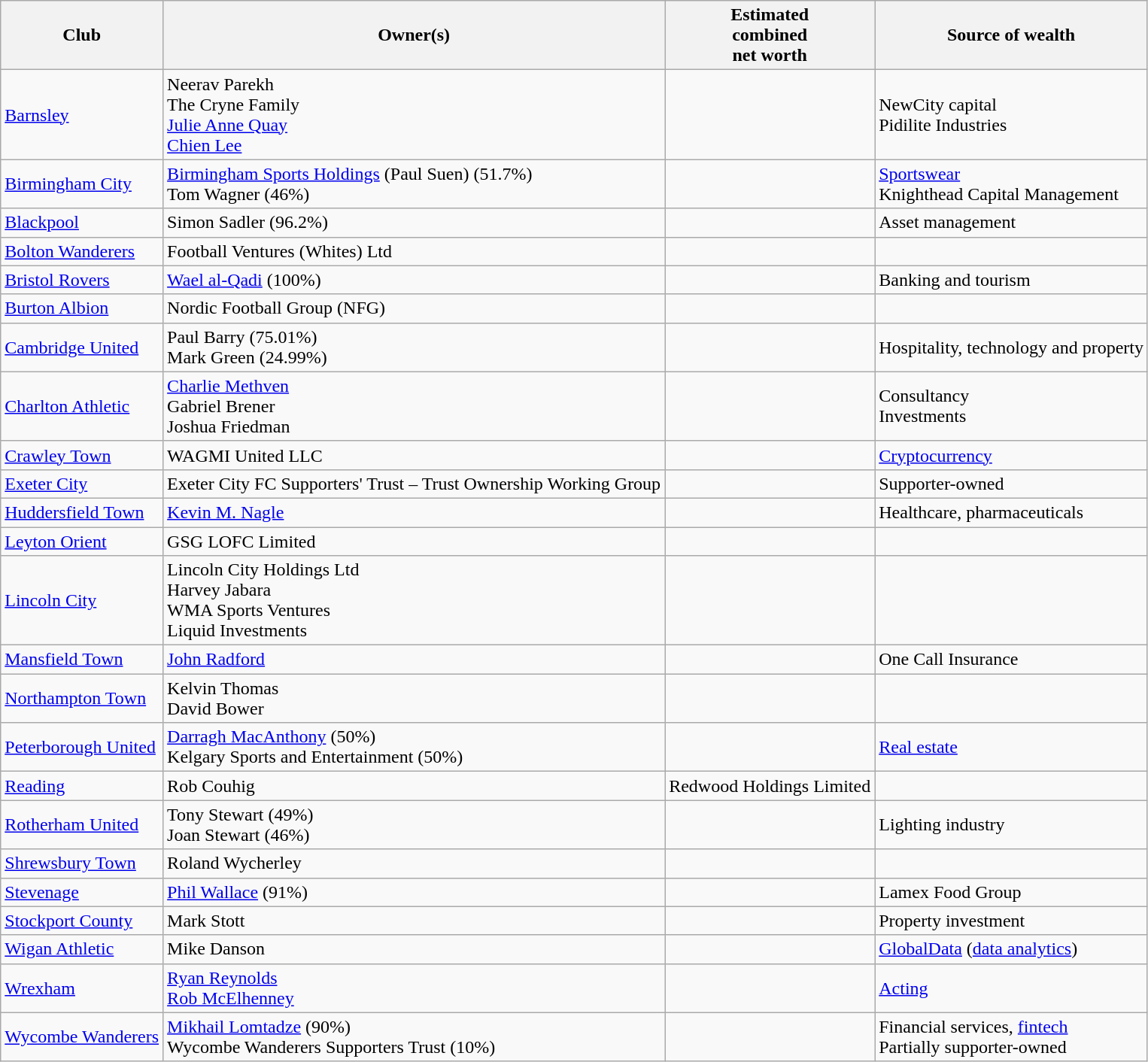<table class="wikitable sortable">
<tr>
<th>Club</th>
<th>Owner(s)</th>
<th>Estimated<br>combined<br>net worth</th>
<th>Source of wealth</th>
</tr>
<tr>
<td><a href='#'>Barnsley</a></td>
<td> Neerav Parekh<br> The Cryne Family<br> <a href='#'>Julie Anne Quay</a> <br>  <a href='#'>Chien Lee</a></td>
<td></td>
<td>NewCity capital<br>Pidilite Industries</td>
</tr>
<tr>
<td><a href='#'>Birmingham City</a></td>
<td> <a href='#'>Birmingham Sports Holdings</a> (Paul Suen) (51.7%)<br> Tom Wagner (46%)</td>
<td></td>
<td><a href='#'>Sportswear</a><br>Knighthead Capital Management</td>
</tr>
<tr>
<td><a href='#'>Blackpool</a></td>
<td> Simon Sadler (96.2%)</td>
<td></td>
<td>Asset management</td>
</tr>
<tr>
<td><a href='#'>Bolton Wanderers</a></td>
<td> Football Ventures (Whites) Ltd</td>
<td></td>
<td></td>
</tr>
<tr>
<td><a href='#'>Bristol Rovers</a></td>
<td> <a href='#'>Wael al-Qadi</a> (100%)</td>
<td></td>
<td>Banking and tourism</td>
</tr>
<tr>
<td><a href='#'>Burton Albion</a></td>
<td>     Nordic Football Group (NFG)</td>
<td></td>
<td></td>
</tr>
<tr>
<td><a href='#'>Cambridge United</a></td>
<td> Paul Barry (75.01%)<br> Mark Green (24.99%)</td>
<td></td>
<td>Hospitality, technology and property</td>
</tr>
<tr>
<td><a href='#'>Charlton Athletic</a></td>
<td> <a href='#'>Charlie Methven</a><br> Gabriel Brener<br> Joshua Friedman</td>
<td></td>
<td>Consultancy<br>Investments</td>
</tr>
<tr>
<td><a href='#'>Crawley Town</a></td>
<td> WAGMI United LLC </td>
<td></td>
<td><a href='#'>Cryptocurrency</a></td>
</tr>
<tr>
<td><a href='#'>Exeter City</a></td>
<td> Exeter City FC Supporters' Trust – Trust Ownership Working Group</td>
<td></td>
<td>Supporter-owned</td>
</tr>
<tr>
<td><a href='#'>Huddersfield Town</a></td>
<td> <a href='#'>Kevin M. Nagle</a></td>
<td></td>
<td>Healthcare, pharmaceuticals</td>
</tr>
<tr>
<td><a href='#'>Leyton Orient</a></td>
<td> GSG LOFC Limited </td>
<td></td>
<td></td>
</tr>
<tr>
<td><a href='#'>Lincoln City</a></td>
<td> Lincoln City Holdings Ltd<br> Harvey Jabara<br> WMA Sports Ventures<br> Liquid Investments</td>
<td></td>
<td></td>
</tr>
<tr>
<td><a href='#'>Mansfield Town</a></td>
<td> <a href='#'>John Radford</a></td>
<td></td>
<td>One Call Insurance</td>
</tr>
<tr>
<td><a href='#'>Northampton Town</a></td>
<td> Kelvin Thomas<br> David Bower</td>
<td></td>
<td></td>
</tr>
<tr>
<td><a href='#'>Peterborough United</a></td>
<td> <a href='#'>Darragh MacAnthony</a> (50%)<br> Kelgary Sports and Entertainment (50%)</td>
<td></td>
<td><a href='#'>Real estate</a></td>
</tr>
<tr>
<td><a href='#'>Reading</a></td>
<td> Rob Couhig </td>
<td>Redwood Holdings Limited</td>
</tr>
<tr>
<td><a href='#'>Rotherham United</a></td>
<td> Tony Stewart (49%)<br> Joan Stewart (46%)</td>
<td></td>
<td>Lighting industry</td>
</tr>
<tr>
<td><a href='#'>Shrewsbury Town</a></td>
<td> Roland Wycherley</td>
<td></td>
<td></td>
</tr>
<tr>
<td><a href='#'>Stevenage</a></td>
<td> <a href='#'>Phil Wallace</a> (91%)</td>
<td></td>
<td>Lamex Food Group</td>
</tr>
<tr>
<td><a href='#'>Stockport County</a></td>
<td> Mark Stott</td>
<td></td>
<td>Property investment</td>
</tr>
<tr>
<td><a href='#'>Wigan Athletic</a></td>
<td> Mike Danson</td>
<td></td>
<td><a href='#'>GlobalData</a> (<a href='#'>data analytics</a>)</td>
</tr>
<tr>
<td><a href='#'>Wrexham</a></td>
<td> <a href='#'>Ryan Reynolds</a><br> <a href='#'>Rob McElhenney</a></td>
<td></td>
<td><a href='#'>Acting</a></td>
</tr>
<tr>
<td><a href='#'>Wycombe Wanderers</a></td>
<td>  <a href='#'>Mikhail Lomtadze</a> (90%)<br> Wycombe Wanderers Supporters Trust (10%)</td>
<td></td>
<td>Financial services, <a href='#'>fintech</a><br>Partially supporter-owned</td>
</tr>
</table>
